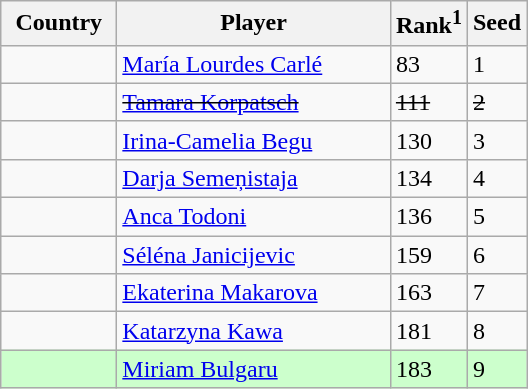<table class="sortable wikitable">
<tr>
<th width="70">Country</th>
<th width="175">Player</th>
<th>Rank<sup>1</sup></th>
<th>Seed</th>
</tr>
<tr>
<td></td>
<td><a href='#'>María Lourdes Carlé</a></td>
<td>83</td>
<td>1</td>
</tr>
<tr>
<td><s></s></td>
<td><s><a href='#'>Tamara Korpatsch</a></s></td>
<td><s>111</s></td>
<td><s>2</s></td>
</tr>
<tr>
<td></td>
<td><a href='#'>Irina-Camelia Begu</a></td>
<td>130</td>
<td>3</td>
</tr>
<tr>
<td></td>
<td><a href='#'>Darja Semeņistaja</a></td>
<td>134</td>
<td>4</td>
</tr>
<tr>
<td></td>
<td><a href='#'>Anca Todoni</a></td>
<td>136</td>
<td>5</td>
</tr>
<tr>
<td></td>
<td><a href='#'>Séléna Janicijevic</a></td>
<td>159</td>
<td>6</td>
</tr>
<tr>
<td></td>
<td><a href='#'>Ekaterina Makarova</a></td>
<td>163</td>
<td>7</td>
</tr>
<tr>
<td></td>
<td><a href='#'>Katarzyna Kawa</a></td>
<td>181</td>
<td>8</td>
</tr>
<tr style="background:#cfc;">
<td></td>
<td><a href='#'>Miriam Bulgaru</a></td>
<td>183</td>
<td>9</td>
</tr>
</table>
